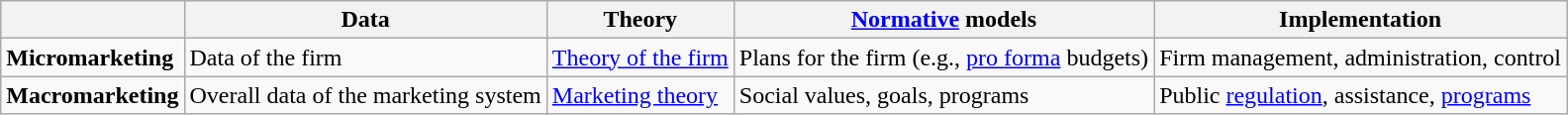<table class="wikitable">
<tr>
<th></th>
<th>Data</th>
<th>Theory</th>
<th><a href='#'>Normative</a> models</th>
<th>Implementation</th>
</tr>
<tr>
<td><strong>Micromarketing</strong></td>
<td>Data of the firm</td>
<td><a href='#'>Theory of the firm</a></td>
<td>Plans for the firm (e.g., <a href='#'>pro forma</a> budgets)</td>
<td>Firm management, administration, control</td>
</tr>
<tr>
<td><strong>Macromarketing</strong></td>
<td>Overall data of the marketing system</td>
<td><a href='#'>Marketing theory</a></td>
<td>Social values, goals, programs</td>
<td>Public <a href='#'>regulation</a>, assistance, <a href='#'>programs</a></td>
</tr>
</table>
